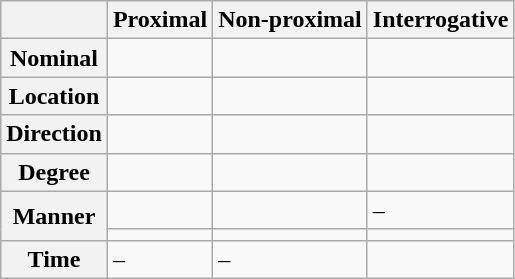<table class="wikitable">
<tr>
<th></th>
<th>Proximal</th>
<th>Non-proximal</th>
<th>Interrogative</th>
</tr>
<tr>
<th>Nominal</th>
<td></td>
<td></td>
<td></td>
</tr>
<tr>
<th>Location</th>
<td></td>
<td></td>
<td></td>
</tr>
<tr>
<th>Direction</th>
<td></td>
<td></td>
<td></td>
</tr>
<tr>
<th>Degree</th>
<td></td>
<td></td>
<td></td>
</tr>
<tr>
<th rowspan="2">Manner</th>
<td></td>
<td></td>
<td>–</td>
</tr>
<tr>
<td></td>
<td></td>
<td></td>
</tr>
<tr>
<th>Time</th>
<td>–</td>
<td>–</td>
<td></td>
</tr>
</table>
